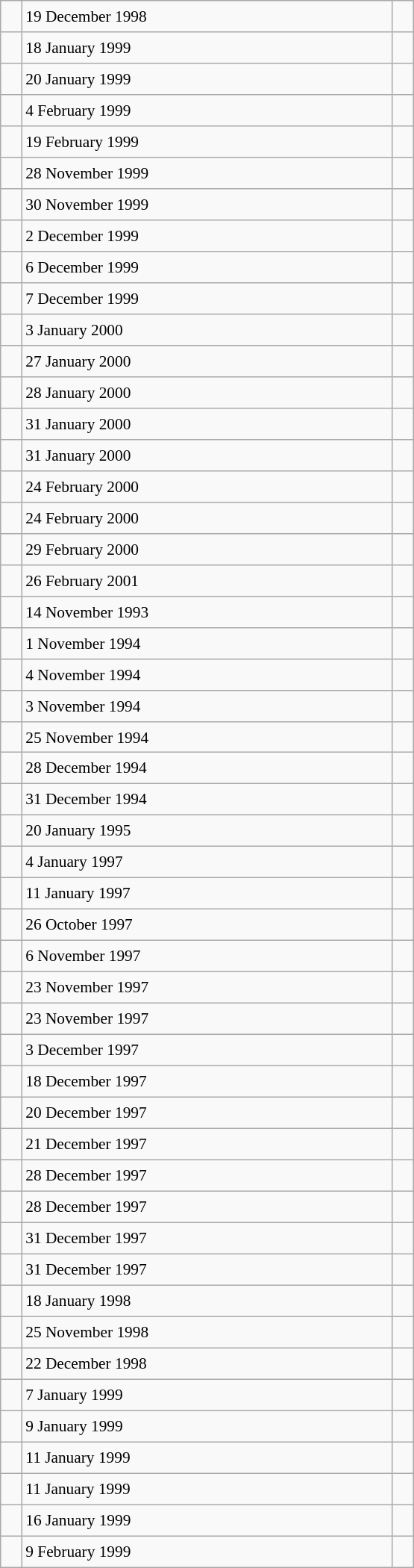<table class="wikitable" style="font-size: 89%; float: left; width: 26em; margin-right: 1em; height: 1400px">
<tr>
<td></td>
<td>19 December 1998</td>
<td></td>
</tr>
<tr>
<td></td>
<td>18 January 1999</td>
<td></td>
</tr>
<tr>
<td></td>
<td>20 January 1999</td>
<td></td>
</tr>
<tr>
<td></td>
<td>4 February 1999</td>
<td></td>
</tr>
<tr>
<td></td>
<td>19 February 1999</td>
<td></td>
</tr>
<tr>
<td></td>
<td>28 November 1999</td>
<td></td>
</tr>
<tr>
<td></td>
<td>30 November 1999</td>
<td></td>
</tr>
<tr>
<td></td>
<td>2 December 1999</td>
<td></td>
</tr>
<tr>
<td></td>
<td>6 December 1999</td>
<td></td>
</tr>
<tr>
<td></td>
<td>7 December 1999</td>
<td></td>
</tr>
<tr>
<td></td>
<td>3 January 2000</td>
<td></td>
</tr>
<tr>
<td></td>
<td>27 January 2000</td>
<td></td>
</tr>
<tr>
<td></td>
<td>28 January 2000</td>
<td></td>
</tr>
<tr>
<td></td>
<td>31 January 2000</td>
<td></td>
</tr>
<tr>
<td></td>
<td>31 January 2000</td>
<td></td>
</tr>
<tr>
<td></td>
<td>24 February 2000</td>
<td></td>
</tr>
<tr>
<td></td>
<td>24 February 2000</td>
<td></td>
</tr>
<tr>
<td></td>
<td>29 February 2000</td>
<td></td>
</tr>
<tr>
<td></td>
<td>26 February 2001</td>
<td></td>
</tr>
<tr>
<td></td>
<td>14 November 1993</td>
<td></td>
</tr>
<tr>
<td></td>
<td>1 November 1994</td>
<td></td>
</tr>
<tr>
<td></td>
<td>4 November 1994</td>
<td></td>
</tr>
<tr>
<td></td>
<td>3 November 1994</td>
<td></td>
</tr>
<tr>
<td></td>
<td>25 November 1994</td>
<td></td>
</tr>
<tr>
<td></td>
<td>28 December 1994</td>
<td></td>
</tr>
<tr>
<td></td>
<td>31 December 1994</td>
<td></td>
</tr>
<tr>
<td></td>
<td>20 January 1995</td>
<td></td>
</tr>
<tr>
<td></td>
<td>4 January 1997</td>
<td></td>
</tr>
<tr>
<td></td>
<td>11 January 1997</td>
<td></td>
</tr>
<tr>
<td></td>
<td>26 October 1997</td>
<td></td>
</tr>
<tr>
<td></td>
<td>6 November 1997</td>
<td></td>
</tr>
<tr>
<td></td>
<td>23 November 1997</td>
<td></td>
</tr>
<tr>
<td></td>
<td>23 November 1997</td>
<td></td>
</tr>
<tr>
<td></td>
<td>3 December 1997</td>
<td></td>
</tr>
<tr>
<td></td>
<td>18 December 1997</td>
<td></td>
</tr>
<tr>
<td></td>
<td>20 December 1997</td>
<td></td>
</tr>
<tr>
<td></td>
<td>21 December 1997</td>
<td></td>
</tr>
<tr>
<td></td>
<td>28 December 1997</td>
<td></td>
</tr>
<tr>
<td></td>
<td>28 December 1997</td>
<td></td>
</tr>
<tr>
<td></td>
<td>31 December 1997</td>
<td></td>
</tr>
<tr>
<td></td>
<td>31 December 1997</td>
<td></td>
</tr>
<tr>
<td></td>
<td>18 January 1998</td>
<td></td>
</tr>
<tr>
<td></td>
<td>25 November 1998</td>
<td></td>
</tr>
<tr>
<td></td>
<td>22 December 1998</td>
<td></td>
</tr>
<tr>
<td></td>
<td>7 January 1999</td>
<td></td>
</tr>
<tr>
<td></td>
<td>9 January 1999</td>
<td></td>
</tr>
<tr>
<td></td>
<td>11 January 1999</td>
<td></td>
</tr>
<tr>
<td></td>
<td>11 January 1999</td>
<td></td>
</tr>
<tr>
<td></td>
<td>16 January 1999</td>
<td></td>
</tr>
<tr>
<td></td>
<td>9 February 1999</td>
<td></td>
</tr>
</table>
